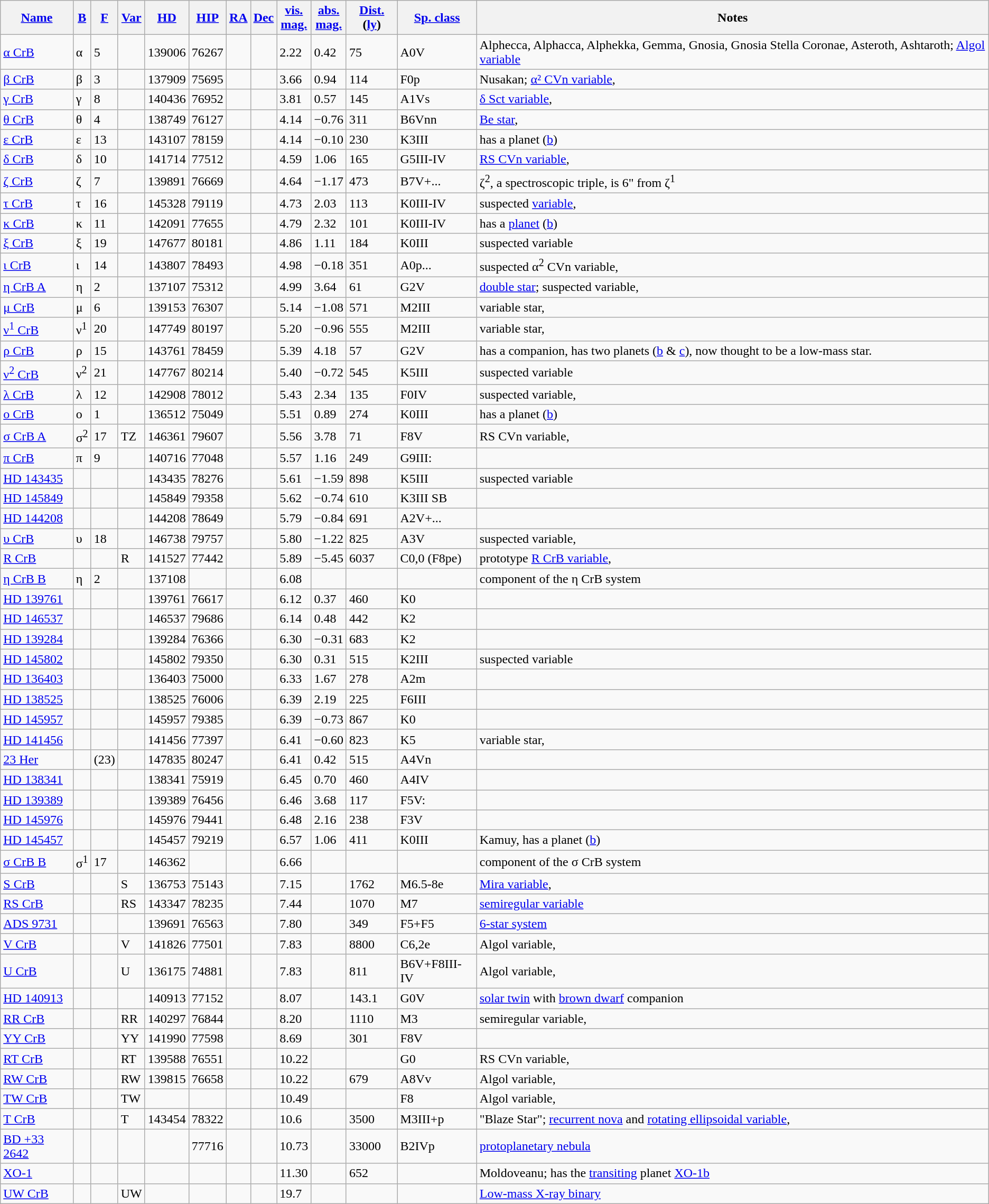<table class="wikitable sortable sticky-header">
<tr>
<th><a href='#'>Name</a></th>
<th><a href='#'>B</a></th>
<th><a href='#'>F</a></th>
<th><a href='#'>Var</a></th>
<th><a href='#'>HD</a></th>
<th><a href='#'>HIP</a></th>
<th><a href='#'>RA</a></th>
<th><a href='#'>Dec</a></th>
<th><a href='#'>vis.<br>mag.</a></th>
<th><a href='#'>abs.<br>mag.</a></th>
<th><a href='#'>Dist.</a> (<a href='#'>ly</a>)</th>
<th><a href='#'>Sp. class</a></th>
<th>Notes</th>
</tr>
<tr>
<td><a href='#'>α CrB</a></td>
<td>α</td>
<td>5</td>
<td></td>
<td>139006</td>
<td>76267</td>
<td></td>
<td></td>
<td>2.22</td>
<td>0.42</td>
<td>75</td>
<td>A0V</td>
<td style="text-align:left;">Alphecca, Alphacca, Alphekka, Gemma, Gnosia, Gnosia Stella Coronae, Asteroth, Ashtaroth; <a href='#'>Algol variable</a></td>
</tr>
<tr>
<td><a href='#'>β CrB</a></td>
<td>β</td>
<td>3</td>
<td></td>
<td>137909</td>
<td>75695</td>
<td></td>
<td></td>
<td>3.66</td>
<td>0.94</td>
<td>114</td>
<td>F0p</td>
<td style="text-align:left;">Nusakan; <a href='#'>α² CVn variable</a>, </td>
</tr>
<tr>
<td><a href='#'>γ CrB</a></td>
<td>γ</td>
<td>8</td>
<td></td>
<td>140436</td>
<td>76952</td>
<td></td>
<td></td>
<td>3.81</td>
<td>0.57</td>
<td>145</td>
<td>A1Vs</td>
<td style="text-align:left;"><a href='#'>δ Sct variable</a>, </td>
</tr>
<tr>
<td><a href='#'>θ CrB</a></td>
<td>θ</td>
<td>4</td>
<td></td>
<td>138749</td>
<td>76127</td>
<td></td>
<td></td>
<td>4.14</td>
<td>−0.76</td>
<td>311</td>
<td>B6Vnn</td>
<td style="text-align:left;"><a href='#'>Be star</a>, </td>
</tr>
<tr>
<td><a href='#'>ε CrB</a></td>
<td>ε</td>
<td>13</td>
<td></td>
<td>143107</td>
<td>78159</td>
<td></td>
<td></td>
<td>4.14</td>
<td>−0.10</td>
<td>230</td>
<td>K3III</td>
<td style="text-align:left;">has a planet (<a href='#'>b</a>)</td>
</tr>
<tr>
<td><a href='#'>δ CrB</a></td>
<td>δ</td>
<td>10</td>
<td></td>
<td>141714</td>
<td>77512</td>
<td></td>
<td></td>
<td>4.59</td>
<td>1.06</td>
<td>165</td>
<td>G5III-IV</td>
<td style="text-align:left;"><a href='#'>RS CVn variable</a>, </td>
</tr>
<tr>
<td><a href='#'>ζ CrB</a></td>
<td>ζ</td>
<td>7</td>
<td></td>
<td>139891</td>
<td>76669</td>
<td></td>
<td></td>
<td>4.64</td>
<td>−1.17</td>
<td>473</td>
<td>B7V+...</td>
<td>ζ<sup>2</sup>, a spectroscopic triple, is 6" from ζ<sup>1</sup></td>
</tr>
<tr>
<td><a href='#'>τ CrB</a></td>
<td>τ</td>
<td>16</td>
<td></td>
<td>145328</td>
<td>79119</td>
<td></td>
<td></td>
<td>4.73</td>
<td>2.03</td>
<td>113</td>
<td>K0III-IV</td>
<td>suspected <a href='#'>variable</a>, </td>
</tr>
<tr>
<td><a href='#'>κ CrB</a></td>
<td>κ</td>
<td>11</td>
<td></td>
<td>142091</td>
<td>77655</td>
<td></td>
<td></td>
<td>4.79</td>
<td>2.32</td>
<td>101</td>
<td>K0III-IV</td>
<td style="text-align:left;">has a <a href='#'>planet</a> (<a href='#'>b</a>)</td>
</tr>
<tr>
<td><a href='#'>ξ CrB</a></td>
<td>ξ</td>
<td>19</td>
<td></td>
<td>147677</td>
<td>80181</td>
<td></td>
<td></td>
<td>4.86</td>
<td>1.11</td>
<td>184</td>
<td>K0III</td>
<td>suspected variable</td>
</tr>
<tr>
<td><a href='#'>ι CrB</a></td>
<td>ι</td>
<td>14</td>
<td></td>
<td>143807</td>
<td>78493</td>
<td></td>
<td></td>
<td>4.98</td>
<td>−0.18</td>
<td>351</td>
<td>A0p...</td>
<td>suspected α<sup>2</sup> CVn variable, </td>
</tr>
<tr>
<td><a href='#'>η CrB A</a></td>
<td>η</td>
<td>2</td>
<td></td>
<td>137107</td>
<td>75312</td>
<td></td>
<td></td>
<td>4.99</td>
<td>3.64</td>
<td>61</td>
<td>G2V</td>
<td style="text-align:left;"><a href='#'>double star</a>; suspected variable, </td>
</tr>
<tr>
<td><a href='#'>μ CrB</a></td>
<td>μ</td>
<td>6</td>
<td></td>
<td>139153</td>
<td>76307</td>
<td></td>
<td></td>
<td>5.14</td>
<td>−1.08</td>
<td>571</td>
<td>M2III</td>
<td>variable star, </td>
</tr>
<tr>
<td><a href='#'>ν<sup>1</sup> CrB</a></td>
<td>ν<sup>1</sup></td>
<td>20</td>
<td></td>
<td>147749</td>
<td>80197</td>
<td></td>
<td></td>
<td>5.20</td>
<td>−0.96</td>
<td>555</td>
<td>M2III</td>
<td>variable star, </td>
</tr>
<tr>
<td><a href='#'>ρ CrB</a></td>
<td>ρ</td>
<td>15</td>
<td></td>
<td>143761</td>
<td>78459</td>
<td></td>
<td></td>
<td>5.39</td>
<td>4.18</td>
<td>57</td>
<td>G2V</td>
<td style="text-align:left;">has a companion, has two planets (<a href='#'>b</a> & <a href='#'>c</a>), now thought to be a low-mass star.</td>
</tr>
<tr>
<td><a href='#'>ν<sup>2</sup> CrB</a></td>
<td>ν<sup>2</sup></td>
<td>21</td>
<td></td>
<td>147767</td>
<td>80214</td>
<td></td>
<td></td>
<td>5.40</td>
<td>−0.72</td>
<td>545</td>
<td>K5III</td>
<td>suspected variable</td>
</tr>
<tr>
<td><a href='#'>λ CrB</a></td>
<td>λ</td>
<td>12</td>
<td></td>
<td>142908</td>
<td>78012</td>
<td></td>
<td></td>
<td>5.43</td>
<td>2.34</td>
<td>135</td>
<td>F0IV</td>
<td>suspected variable, </td>
</tr>
<tr>
<td><a href='#'>ο CrB</a></td>
<td>ο</td>
<td>1</td>
<td></td>
<td>136512</td>
<td>75049</td>
<td></td>
<td></td>
<td>5.51</td>
<td>0.89</td>
<td>274</td>
<td>K0III</td>
<td style="text-align:left;">has a planet (<a href='#'>b</a>)</td>
</tr>
<tr>
<td><a href='#'>σ CrB A</a></td>
<td>σ<sup>2</sup></td>
<td>17</td>
<td>TZ</td>
<td>146361</td>
<td>79607</td>
<td></td>
<td></td>
<td>5.56</td>
<td>3.78</td>
<td>71</td>
<td>F8V</td>
<td style="text-align:left;">RS CVn variable, </td>
</tr>
<tr>
<td><a href='#'>π CrB</a></td>
<td>π</td>
<td>9</td>
<td></td>
<td>140716</td>
<td>77048</td>
<td></td>
<td></td>
<td>5.57</td>
<td>1.16</td>
<td>249</td>
<td>G9III:</td>
<td></td>
</tr>
<tr>
<td><a href='#'>HD 143435</a></td>
<td></td>
<td></td>
<td></td>
<td>143435</td>
<td>78276</td>
<td></td>
<td></td>
<td>5.61</td>
<td>−1.59</td>
<td>898</td>
<td>K5III</td>
<td>suspected variable</td>
</tr>
<tr>
<td><a href='#'>HD 145849</a></td>
<td></td>
<td></td>
<td></td>
<td>145849</td>
<td>79358</td>
<td></td>
<td></td>
<td>5.62</td>
<td>−0.74</td>
<td>610</td>
<td>K3III SB</td>
<td></td>
</tr>
<tr>
<td><a href='#'>HD 144208</a></td>
<td></td>
<td></td>
<td></td>
<td>144208</td>
<td>78649</td>
<td></td>
<td></td>
<td>5.79</td>
<td>−0.84</td>
<td>691</td>
<td>A2V+...</td>
<td></td>
</tr>
<tr>
<td><a href='#'>υ CrB</a></td>
<td>υ</td>
<td>18</td>
<td></td>
<td>146738</td>
<td>79757</td>
<td></td>
<td></td>
<td>5.80</td>
<td>−1.22</td>
<td>825</td>
<td>A3V</td>
<td>suspected variable, </td>
</tr>
<tr>
<td><a href='#'>R CrB</a></td>
<td></td>
<td></td>
<td>R</td>
<td>141527</td>
<td>77442</td>
<td></td>
<td></td>
<td>5.89</td>
<td>−5.45</td>
<td>6037</td>
<td>C0,0 (F8pe)</td>
<td style="text-align:left;">prototype <a href='#'>R CrB variable</a>, </td>
</tr>
<tr>
<td><a href='#'>η CrB B</a></td>
<td>η</td>
<td>2</td>
<td></td>
<td>137108</td>
<td></td>
<td></td>
<td></td>
<td>6.08</td>
<td></td>
<td></td>
<td></td>
<td style="text-align:left;">component of the η CrB system</td>
</tr>
<tr>
<td><a href='#'>HD 139761</a></td>
<td></td>
<td></td>
<td></td>
<td>139761</td>
<td>76617</td>
<td></td>
<td></td>
<td>6.12</td>
<td>0.37</td>
<td>460</td>
<td>K0</td>
<td></td>
</tr>
<tr>
<td><a href='#'>HD 146537</a></td>
<td></td>
<td></td>
<td></td>
<td>146537</td>
<td>79686</td>
<td></td>
<td></td>
<td>6.14</td>
<td>0.48</td>
<td>442</td>
<td>K2</td>
<td></td>
</tr>
<tr>
<td><a href='#'>HD 139284</a></td>
<td></td>
<td></td>
<td></td>
<td>139284</td>
<td>76366</td>
<td></td>
<td></td>
<td>6.30</td>
<td>−0.31</td>
<td>683</td>
<td>K2</td>
<td></td>
</tr>
<tr>
<td><a href='#'>HD 145802</a></td>
<td></td>
<td></td>
<td></td>
<td>145802</td>
<td>79350</td>
<td></td>
<td></td>
<td>6.30</td>
<td>0.31</td>
<td>515</td>
<td>K2III</td>
<td>suspected variable</td>
</tr>
<tr>
<td><a href='#'>HD 136403</a></td>
<td></td>
<td></td>
<td></td>
<td>136403</td>
<td>75000</td>
<td></td>
<td></td>
<td>6.33</td>
<td>1.67</td>
<td>278</td>
<td>A2m</td>
<td></td>
</tr>
<tr>
<td><a href='#'>HD 138525</a></td>
<td></td>
<td></td>
<td></td>
<td>138525</td>
<td>76006</td>
<td></td>
<td></td>
<td>6.39</td>
<td>2.19</td>
<td>225</td>
<td>F6III</td>
<td></td>
</tr>
<tr>
<td><a href='#'>HD 145957</a></td>
<td></td>
<td></td>
<td></td>
<td>145957</td>
<td>79385</td>
<td></td>
<td></td>
<td>6.39</td>
<td>−0.73</td>
<td>867</td>
<td>K0</td>
<td></td>
</tr>
<tr>
<td><a href='#'>HD 141456</a></td>
<td></td>
<td></td>
<td></td>
<td>141456</td>
<td>77397</td>
<td></td>
<td></td>
<td>6.41</td>
<td>−0.60</td>
<td>823</td>
<td>K5</td>
<td>variable star, </td>
</tr>
<tr>
<td><a href='#'>23 Her</a></td>
<td></td>
<td>(23)</td>
<td></td>
<td>147835</td>
<td>80247</td>
<td></td>
<td></td>
<td>6.41</td>
<td>0.42</td>
<td>515</td>
<td>A4Vn</td>
<td></td>
</tr>
<tr>
<td><a href='#'>HD 138341</a></td>
<td></td>
<td></td>
<td></td>
<td>138341</td>
<td>75919</td>
<td></td>
<td></td>
<td>6.45</td>
<td>0.70</td>
<td>460</td>
<td>A4IV</td>
<td></td>
</tr>
<tr>
<td><a href='#'>HD 139389</a></td>
<td></td>
<td></td>
<td></td>
<td>139389</td>
<td>76456</td>
<td></td>
<td></td>
<td>6.46</td>
<td>3.68</td>
<td>117</td>
<td>F5V:</td>
<td></td>
</tr>
<tr>
<td><a href='#'>HD 145976</a></td>
<td></td>
<td></td>
<td></td>
<td>145976</td>
<td>79441</td>
<td></td>
<td></td>
<td>6.48</td>
<td>2.16</td>
<td>238</td>
<td>F3V</td>
<td></td>
</tr>
<tr>
<td><a href='#'>HD 145457</a></td>
<td></td>
<td></td>
<td></td>
<td>145457</td>
<td>79219</td>
<td></td>
<td></td>
<td>6.57</td>
<td>1.06</td>
<td>411</td>
<td>K0III</td>
<td style="text-align:left;">Kamuy, has a planet (<a href='#'>b</a>)</td>
</tr>
<tr>
<td><a href='#'>σ CrB B</a></td>
<td>σ<sup>1</sup></td>
<td>17</td>
<td></td>
<td>146362</td>
<td></td>
<td></td>
<td></td>
<td>6.66</td>
<td></td>
<td></td>
<td></td>
<td style="text-align:left;">component of the σ CrB system</td>
</tr>
<tr>
<td><a href='#'>S CrB</a></td>
<td></td>
<td></td>
<td>S</td>
<td>136753</td>
<td>75143</td>
<td></td>
<td></td>
<td>7.15</td>
<td></td>
<td>1762</td>
<td>M6.5-8e</td>
<td style="text-align:left;"><a href='#'>Mira variable</a>, </td>
</tr>
<tr>
<td><a href='#'>RS CrB</a></td>
<td></td>
<td></td>
<td>RS</td>
<td>143347</td>
<td>78235</td>
<td></td>
<td></td>
<td>7.44</td>
<td></td>
<td>1070</td>
<td>M7</td>
<td style="text-align:left;"><a href='#'>semiregular variable</a></td>
</tr>
<tr>
<td><a href='#'>ADS 9731</a></td>
<td></td>
<td></td>
<td></td>
<td>139691</td>
<td>76563</td>
<td></td>
<td></td>
<td>7.80</td>
<td></td>
<td>349</td>
<td>F5+F5</td>
<td style="text-align:left;"><a href='#'>6-star system</a></td>
</tr>
<tr>
<td><a href='#'>V CrB</a></td>
<td></td>
<td></td>
<td>V</td>
<td>141826</td>
<td>77501</td>
<td></td>
<td></td>
<td>7.83</td>
<td></td>
<td>8800</td>
<td>C6,2e</td>
<td style="text-align:left;">Algol variable, </td>
</tr>
<tr>
<td><a href='#'>U CrB</a></td>
<td></td>
<td></td>
<td>U</td>
<td>136175</td>
<td>74881</td>
<td></td>
<td></td>
<td>7.83</td>
<td></td>
<td>811</td>
<td>B6V+F8III-IV</td>
<td style="text-align:left;">Algol variable, </td>
</tr>
<tr>
<td><a href='#'>HD 140913</a></td>
<td></td>
<td></td>
<td></td>
<td>140913</td>
<td>77152</td>
<td></td>
<td></td>
<td>8.07</td>
<td></td>
<td>143.1</td>
<td>G0V</td>
<td style="text-align:left;"><a href='#'>solar twin</a> with <a href='#'>brown dwarf</a> companion</td>
</tr>
<tr>
<td><a href='#'>RR CrB</a></td>
<td></td>
<td></td>
<td>RR</td>
<td>140297</td>
<td>76844</td>
<td></td>
<td></td>
<td>8.20</td>
<td></td>
<td>1110</td>
<td>M3</td>
<td style="text-align:left;">semiregular variable, </td>
</tr>
<tr>
<td><a href='#'>YY CrB</a></td>
<td></td>
<td></td>
<td>YY</td>
<td>141990</td>
<td>77598</td>
<td></td>
<td></td>
<td>8.69</td>
<td></td>
<td>301</td>
<td>F8V</td>
<td style="text-align:left;"></td>
</tr>
<tr>
<td><a href='#'>RT CrB</a></td>
<td></td>
<td></td>
<td>RT</td>
<td>139588</td>
<td>76551</td>
<td></td>
<td></td>
<td>10.22</td>
<td></td>
<td></td>
<td>G0</td>
<td style="text-align:left;">RS CVn variable, </td>
</tr>
<tr>
<td><a href='#'>RW CrB</a></td>
<td></td>
<td></td>
<td>RW</td>
<td>139815</td>
<td>76658</td>
<td></td>
<td></td>
<td>10.22</td>
<td></td>
<td>679</td>
<td>A8Vv</td>
<td style="text-align:left;">Algol variable, </td>
</tr>
<tr>
<td><a href='#'>TW CrB</a></td>
<td></td>
<td></td>
<td>TW</td>
<td></td>
<td></td>
<td></td>
<td></td>
<td>10.49</td>
<td></td>
<td></td>
<td>F8</td>
<td style="text-align:left;">Algol variable, </td>
</tr>
<tr>
<td><a href='#'>T CrB</a></td>
<td></td>
<td></td>
<td>T</td>
<td>143454</td>
<td>78322</td>
<td></td>
<td></td>
<td>10.6</td>
<td></td>
<td>3500</td>
<td>M3III+p</td>
<td style="text-align:left;">"Blaze Star"; <a href='#'>recurrent nova</a> and <a href='#'>rotating ellipsoidal variable</a>, </td>
</tr>
<tr>
<td><a href='#'>BD +33 2642</a></td>
<td></td>
<td></td>
<td></td>
<td></td>
<td>77716</td>
<td></td>
<td></td>
<td>10.73</td>
<td></td>
<td>33000</td>
<td>B2IVp</td>
<td style="text-align:left;"><a href='#'>protoplanetary nebula</a></td>
</tr>
<tr>
<td><a href='#'>XO-1</a></td>
<td></td>
<td></td>
<td></td>
<td></td>
<td></td>
<td></td>
<td></td>
<td>11.30</td>
<td></td>
<td>652</td>
<td></td>
<td style="text-align:left;">Moldoveanu; has the <a href='#'>transiting</a> planet <a href='#'>XO-1b</a></td>
</tr>
<tr>
<td><a href='#'>UW CrB</a></td>
<td></td>
<td></td>
<td>UW</td>
<td></td>
<td></td>
<td></td>
<td></td>
<td>19.7</td>
<td></td>
<td></td>
<td></td>
<td style="text-align:left;"><a href='#'>Low-mass X-ray binary</a><br></td>
</tr>
</table>
